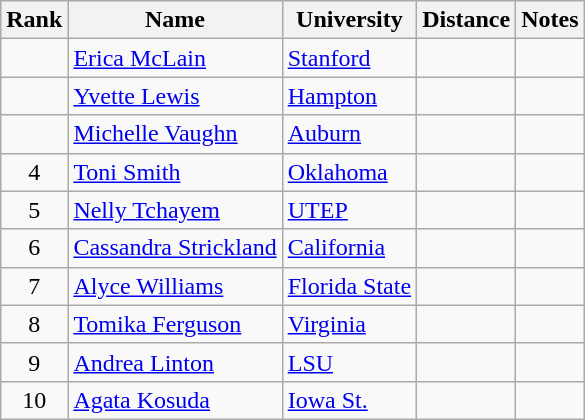<table class="wikitable sortable" style="text-align:center">
<tr>
<th>Rank</th>
<th>Name</th>
<th>University</th>
<th>Distance</th>
<th>Notes</th>
</tr>
<tr>
<td></td>
<td align=left><a href='#'>Erica McLain</a></td>
<td align=left><a href='#'>Stanford</a></td>
<td></td>
<td></td>
</tr>
<tr>
<td></td>
<td align=left><a href='#'>Yvette Lewis</a></td>
<td align=left><a href='#'>Hampton</a></td>
<td></td>
<td></td>
</tr>
<tr>
<td></td>
<td align=left><a href='#'>Michelle Vaughn</a></td>
<td align="left"><a href='#'>Auburn</a></td>
<td></td>
<td></td>
</tr>
<tr>
<td>4</td>
<td align=left><a href='#'>Toni Smith</a></td>
<td align=left><a href='#'>Oklahoma</a></td>
<td></td>
<td></td>
</tr>
<tr>
<td>5</td>
<td align=left><a href='#'>Nelly Tchayem</a> </td>
<td align=left><a href='#'>UTEP</a></td>
<td></td>
<td></td>
</tr>
<tr>
<td>6</td>
<td align=left><a href='#'>Cassandra Strickland</a></td>
<td align="left"><a href='#'>California</a></td>
<td></td>
<td></td>
</tr>
<tr>
<td>7</td>
<td align=left><a href='#'>Alyce Williams</a></td>
<td align="left"><a href='#'>Florida State</a></td>
<td></td>
<td></td>
</tr>
<tr>
<td>8</td>
<td align=left><a href='#'>Tomika Ferguson</a></td>
<td align="left"><a href='#'>Virginia</a></td>
<td></td>
<td></td>
</tr>
<tr>
<td>9</td>
<td align=left><a href='#'>Andrea Linton</a></td>
<td align="left"><a href='#'>LSU</a></td>
<td></td>
<td></td>
</tr>
<tr>
<td>10</td>
<td align=left><a href='#'>Agata Kosuda</a></td>
<td align="left"><a href='#'>Iowa St.</a></td>
<td></td>
<td></td>
</tr>
</table>
